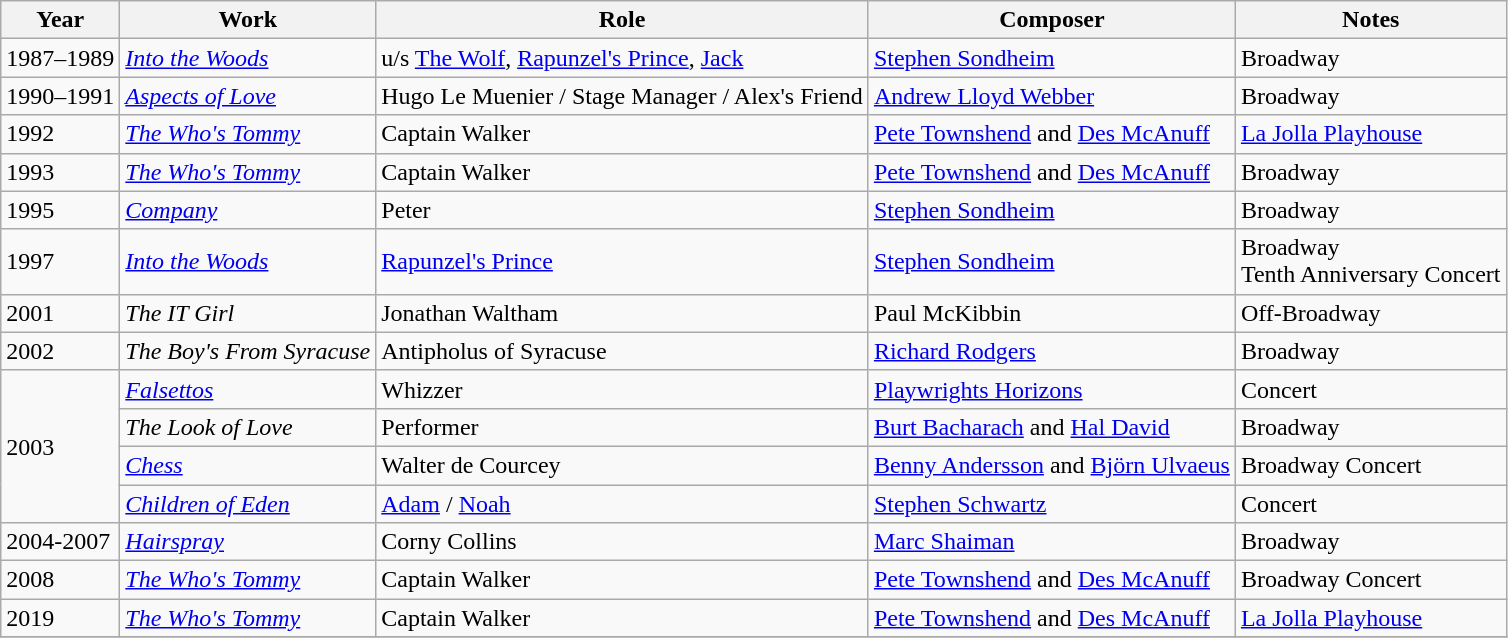<table class="wikitable" border="1">
<tr>
<th>Year</th>
<th>Work</th>
<th>Role</th>
<th>Composer</th>
<th>Notes</th>
</tr>
<tr>
<td>1987–1989</td>
<td><em><a href='#'>Into the Woods</a></em></td>
<td>u/s <a href='#'>The Wolf</a>, <a href='#'>Rapunzel's Prince</a>, <a href='#'>Jack</a></td>
<td><a href='#'>Stephen Sondheim</a></td>
<td>Broadway</td>
</tr>
<tr>
<td>1990–1991</td>
<td><em><a href='#'>Aspects of Love</a></em></td>
<td>Hugo Le Muenier / Stage Manager / Alex's Friend</td>
<td><a href='#'>Andrew Lloyd Webber</a></td>
<td>Broadway</td>
</tr>
<tr>
<td>1992</td>
<td><em><a href='#'>The Who's Tommy</a></em></td>
<td>Captain Walker</td>
<td><a href='#'>Pete Townshend</a> and <a href='#'>Des McAnuff</a></td>
<td><a href='#'>La Jolla Playhouse</a></td>
</tr>
<tr>
<td>1993</td>
<td><em><a href='#'>The Who's Tommy</a></em></td>
<td>Captain Walker</td>
<td><a href='#'>Pete Townshend</a> and <a href='#'>Des McAnuff</a></td>
<td>Broadway</td>
</tr>
<tr>
<td>1995</td>
<td><em><a href='#'>Company</a></em></td>
<td>Peter</td>
<td><a href='#'>Stephen Sondheim</a></td>
<td>Broadway</td>
</tr>
<tr>
<td>1997</td>
<td><em><a href='#'>Into the Woods</a></em></td>
<td><a href='#'>Rapunzel's Prince</a></td>
<td><a href='#'>Stephen Sondheim</a></td>
<td>Broadway<br>Tenth Anniversary Concert</td>
</tr>
<tr>
<td>2001</td>
<td><em>The IT Girl</em></td>
<td>Jonathan Waltham</td>
<td>Paul McKibbin</td>
<td>Off-Broadway</td>
</tr>
<tr>
<td rowspan=1>2002</td>
<td><em>The Boy's From Syracuse</em></td>
<td>Antipholus of Syracuse</td>
<td><a href='#'>Richard Rodgers</a></td>
<td>Broadway</td>
</tr>
<tr>
<td rowspan=4>2003</td>
<td><a href='#'><em>Falsettos</em></a></td>
<td>Whizzer</td>
<td><a href='#'>Playwrights Horizons</a></td>
<td>Concert</td>
</tr>
<tr>
<td><em>The Look of Love</em></td>
<td>Performer</td>
<td><a href='#'>Burt Bacharach</a> and <a href='#'>Hal David</a></td>
<td>Broadway</td>
</tr>
<tr>
<td><a href='#'><em>Chess</em></a></td>
<td>Walter de Courcey</td>
<td><a href='#'>Benny Andersson</a> and <a href='#'>Björn Ulvaeus</a></td>
<td>Broadway Concert</td>
</tr>
<tr>
<td><em><a href='#'>Children of Eden</a></em></td>
<td><a href='#'>Adam</a> / <a href='#'>Noah</a></td>
<td><a href='#'>Stephen Schwartz</a></td>
<td>Concert</td>
</tr>
<tr>
<td>2004-2007</td>
<td><a href='#'><em>Hairspray</em></a></td>
<td>Corny Collins</td>
<td><a href='#'>Marc Shaiman</a></td>
<td>Broadway</td>
</tr>
<tr>
<td>2008</td>
<td><em><a href='#'>The Who's Tommy</a></em></td>
<td>Captain Walker</td>
<td><a href='#'>Pete Townshend</a> and <a href='#'>Des McAnuff</a></td>
<td>Broadway Concert</td>
</tr>
<tr>
<td>2019</td>
<td><em><a href='#'>The Who's Tommy</a></em></td>
<td>Captain Walker</td>
<td><a href='#'>Pete Townshend</a> and <a href='#'>Des McAnuff</a></td>
<td><a href='#'>La Jolla Playhouse</a></td>
</tr>
<tr>
</tr>
</table>
